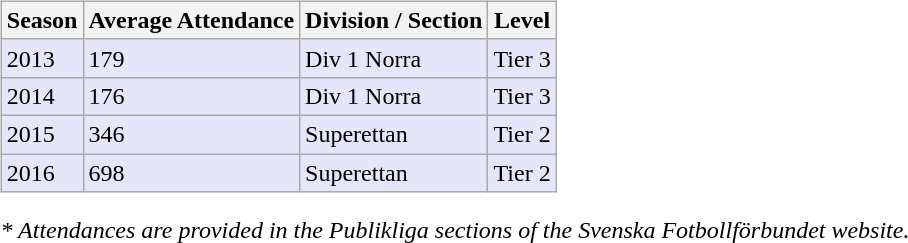<table>
<tr>
<td valign="top" width=0%><br><table class="wikitable">
<tr style="background:#f0f6fa;">
<th><strong>Season</strong></th>
<th><strong>Average Attendance</strong></th>
<th><strong>Division / Section</strong></th>
<th><strong>Level</strong></th>
</tr>
<tr>
<td style="background:#E6E6FA;">2013</td>
<td style="background:#E6E6FA;">179</td>
<td style="background:#E6E6FA;">Div 1 Norra</td>
<td style="background:#E6E6FA;">Tier 3</td>
</tr>
<tr>
<td style="background:#E6E6FA;">2014</td>
<td style="background:#E6E6FA;">176</td>
<td style="background:#E6E6FA;">Div 1 Norra</td>
<td style="background:#E6E6FA;">Tier 3</td>
</tr>
<tr>
<td style="background:#E6E6FA;">2015</td>
<td style="background:#E6E6FA;">346</td>
<td style="background:#E6E6FA;">Superettan</td>
<td style="background:#E6E6FA;">Tier 2</td>
</tr>
<tr>
<td style="background:#E6E6FA;">2016</td>
<td style="background:#E6E6FA;">698</td>
<td style="background:#E6E6FA;">Superettan</td>
<td style="background:#E6E6FA;">Tier 2</td>
</tr>
</table>
<em>* Attendances are provided in the Publikliga sections of the Svenska Fotbollförbundet website.</em> </td>
</tr>
</table>
